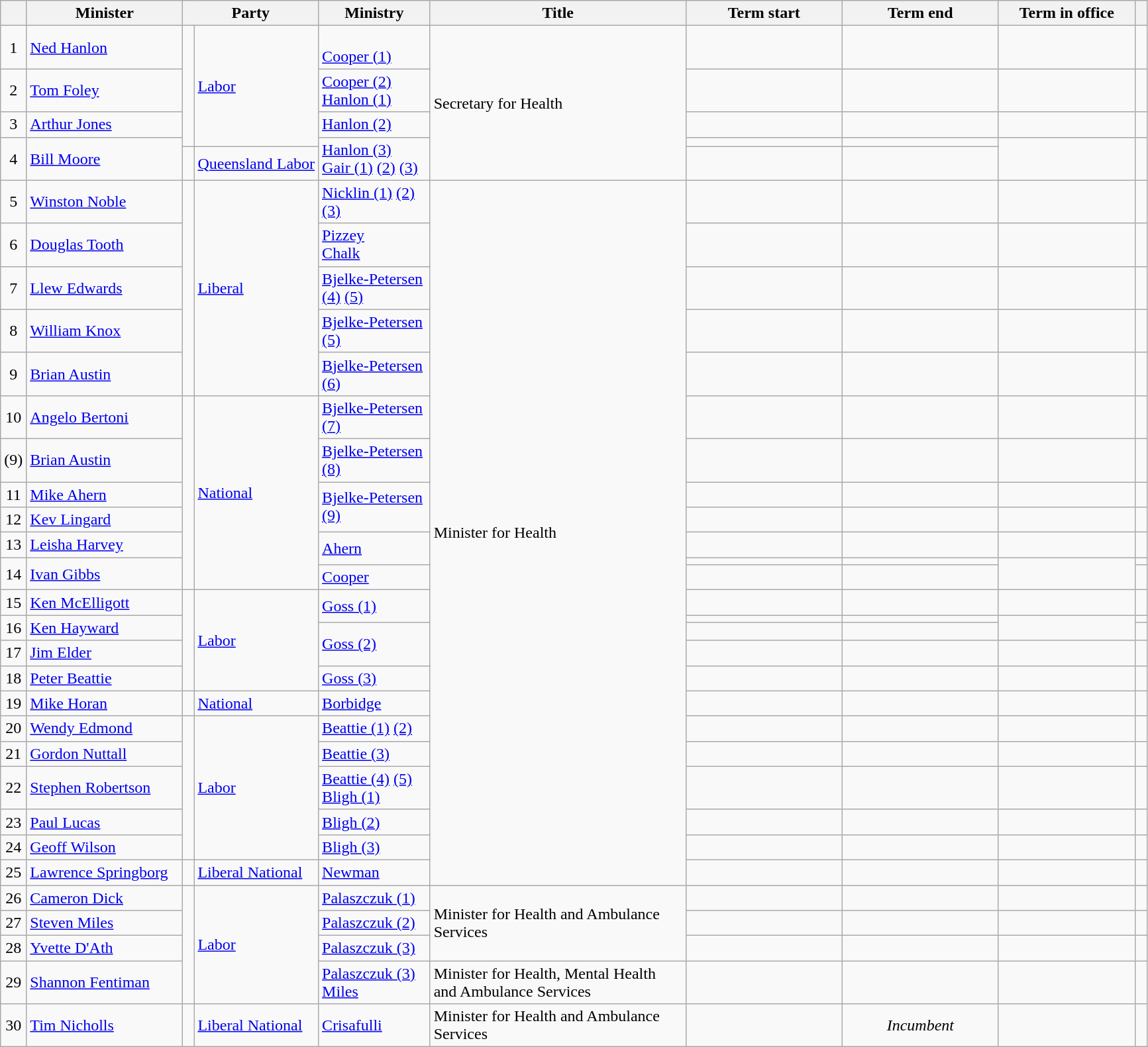<table class="wikitable sortable">
<tr>
<th width=5></th>
<th width=150>Minister</th>
<th width=120 colspan=2>Party</th>
<th width=105>Ministry</th>
<th width=250>Title</th>
<th class="unsortable" width=150>Term start</th>
<th class="unsortable" width=150>Term end</th>
<th width=130>Term in office</th>
<th class="unsortable" width=5></th>
</tr>
<tr>
<td align=center>1</td>
<td><a href='#'>Ned Hanlon</a></td>
<td rowspan="4" > </td>
<td rowspan="4"><a href='#'>Labor</a></td>
<td><br><a href='#'>Cooper (1)</a></td>
<td rowspan="5">Secretary for Health</td>
<td align=center></td>
<td align=center></td>
<td align=right></td>
<td></td>
</tr>
<tr>
<td align=center>2</td>
<td><a href='#'>Tom Foley</a></td>
<td><a href='#'>Cooper (2)</a><br><a href='#'>Hanlon (1)</a></td>
<td align=center></td>
<td align=center></td>
<td align=right></td>
<td></td>
</tr>
<tr>
<td align=center>3</td>
<td><a href='#'>Arthur Jones</a></td>
<td><a href='#'>Hanlon (2)</a></td>
<td align=center></td>
<td align=center></td>
<td align=right></td>
<td></td>
</tr>
<tr>
<td rowspan="2" align=center>4</td>
<td rowspan="2"><a href='#'>Bill Moore</a></td>
<td rowspan="2"><a href='#'>Hanlon (3)</a><br><a href='#'>Gair (1)</a> <a href='#'>(2)</a> <a href='#'>(3)</a></td>
<td align=center></td>
<td align=center></td>
<td rowspan="2" align=right></td>
<td rowspan="2"></td>
</tr>
<tr>
<td> </td>
<td><a href='#'>Queensland Labor</a></td>
<td align=center></td>
<td align=center></td>
</tr>
<tr>
<td align=center>5</td>
<td><a href='#'>Winston Noble</a></td>
<td rowspan="5" > </td>
<td rowspan="5"><a href='#'>Liberal</a></td>
<td><a href='#'>Nicklin (1)</a> <a href='#'>(2)</a> <a href='#'>(3)</a></td>
<td rowspan="24">Minister for Health</td>
<td align=center></td>
<td align=center></td>
<td align=right></td>
<td></td>
</tr>
<tr>
<td align=center>6</td>
<td><a href='#'>Douglas Tooth</a></td>
<td><a href='#'>Pizzey</a><br><a href='#'>Chalk</a><br></td>
<td align=center></td>
<td align=center></td>
<td align=right><strong></strong></td>
<td></td>
</tr>
<tr>
<td align=center>7</td>
<td><a href='#'>Llew Edwards</a></td>
<td><a href='#'>Bjelke-Petersen (4)</a> <a href='#'>(5)</a></td>
<td align=center></td>
<td align=center></td>
<td align=right></td>
<td></td>
</tr>
<tr>
<td align=center>8</td>
<td><a href='#'>William Knox</a></td>
<td><a href='#'>Bjelke-Petersen (5)</a></td>
<td align=center></td>
<td align=center></td>
<td align=right></td>
<td></td>
</tr>
<tr>
<td align=center>9</td>
<td><a href='#'>Brian Austin</a></td>
<td><a href='#'>Bjelke-Petersen (6)</a></td>
<td align=center></td>
<td align=center></td>
<td align=right></td>
<td></td>
</tr>
<tr>
<td align=center>10</td>
<td><a href='#'>Angelo Bertoni</a></td>
<td rowspan="7" > </td>
<td rowspan="7"><a href='#'>National</a></td>
<td><a href='#'>Bjelke-Petersen (7)</a></td>
<td align=center></td>
<td align=center></td>
<td align=right></td>
<td></td>
</tr>
<tr>
<td align=center>(9)</td>
<td><a href='#'>Brian Austin</a></td>
<td><a href='#'>Bjelke-Petersen (8)</a></td>
<td align=center></td>
<td align=center></td>
<td align=right></td>
<td></td>
</tr>
<tr>
<td align=center>11</td>
<td><a href='#'>Mike Ahern</a></td>
<td rowspan="2"><a href='#'>Bjelke-Petersen (9)</a></td>
<td align=center></td>
<td align=center></td>
<td align=right></td>
<td></td>
</tr>
<tr>
<td align=center>12</td>
<td><a href='#'>Kev Lingard</a></td>
<td align=center></td>
<td align=center></td>
<td align=right></td>
<td></td>
</tr>
<tr>
<td align=center>13</td>
<td><a href='#'>Leisha Harvey</a></td>
<td rowspan="2"><a href='#'>Ahern</a></td>
<td align=center></td>
<td align=center></td>
<td align=right></td>
<td></td>
</tr>
<tr>
<td rowspan="2" align=center>14</td>
<td rowspan="2"><a href='#'>Ivan Gibbs</a></td>
<td align=center></td>
<td align=center></td>
<td rowspan="2" align=right></td>
<td></td>
</tr>
<tr>
<td><a href='#'>Cooper</a></td>
<td align=center></td>
<td align=center></td>
<td></td>
</tr>
<tr>
<td align=center>15</td>
<td><a href='#'>Ken McElligott</a></td>
<td rowspan="5" > </td>
<td rowspan="5"><a href='#'>Labor</a></td>
<td rowspan="2"><a href='#'>Goss (1)</a></td>
<td align=center></td>
<td align=center></td>
<td align=right></td>
<td></td>
</tr>
<tr>
<td rowspan="2" align=center>16</td>
<td rowspan="2"><a href='#'>Ken Hayward</a></td>
<td align=center></td>
<td align=center></td>
<td rowspan="2" align=right></td>
<td></td>
</tr>
<tr>
<td rowspan="2"><a href='#'>Goss (2)</a></td>
<td align=center></td>
<td align=center></td>
<td></td>
</tr>
<tr>
<td align=center>17</td>
<td><a href='#'>Jim Elder</a></td>
<td align=center></td>
<td align=center></td>
<td align=right></td>
<td></td>
</tr>
<tr>
<td align=center>18</td>
<td><a href='#'>Peter Beattie</a></td>
<td><a href='#'>Goss (3)</a></td>
<td align=center></td>
<td align=center></td>
<td align=right></td>
<td></td>
</tr>
<tr>
<td align=center>19</td>
<td><a href='#'>Mike Horan</a></td>
<td> </td>
<td><a href='#'>National</a></td>
<td><a href='#'>Borbidge</a></td>
<td align=center></td>
<td align=center></td>
<td align=right></td>
<td></td>
</tr>
<tr>
<td align=center>20</td>
<td><a href='#'>Wendy Edmond</a></td>
<td rowspan="5" > </td>
<td rowspan="5"><a href='#'>Labor</a></td>
<td><a href='#'>Beattie (1)</a> <a href='#'>(2)</a></td>
<td align=center></td>
<td align=center></td>
<td align=right></td>
<td></td>
</tr>
<tr>
<td align=center>21</td>
<td><a href='#'>Gordon Nuttall</a></td>
<td><a href='#'>Beattie (3)</a></td>
<td align=center></td>
<td align=center></td>
<td align=right></td>
<td></td>
</tr>
<tr>
<td align=center>22</td>
<td><a href='#'>Stephen Robertson</a></td>
<td><a href='#'>Beattie (4)</a> <a href='#'>(5)</a><br><a href='#'>Bligh (1)</a></td>
<td align=center></td>
<td align=center></td>
<td align=right></td>
<td></td>
</tr>
<tr>
<td align=center>23</td>
<td><a href='#'>Paul Lucas</a></td>
<td><a href='#'>Bligh (2)</a></td>
<td align=center></td>
<td align=center></td>
<td align=right></td>
<td></td>
</tr>
<tr>
<td align=center>24</td>
<td><a href='#'>Geoff Wilson</a></td>
<td><a href='#'>Bligh (3)</a></td>
<td align=center></td>
<td align=center></td>
<td align=right></td>
<td></td>
</tr>
<tr>
<td align=center>25</td>
<td><a href='#'>Lawrence Springborg</a></td>
<td> </td>
<td><a href='#'>Liberal National</a></td>
<td><a href='#'>Newman</a></td>
<td align=center></td>
<td align=center></td>
<td align=right></td>
<td></td>
</tr>
<tr>
<td align=center>26</td>
<td><a href='#'>Cameron Dick</a></td>
<td rowspan="4" > </td>
<td rowspan="4"><a href='#'>Labor</a></td>
<td><a href='#'>Palaszczuk (1)</a></td>
<td rowspan="3">Minister for Health and Ambulance Services</td>
<td align=center></td>
<td align=center></td>
<td align=right></td>
<td></td>
</tr>
<tr>
<td align=center>27</td>
<td><a href='#'>Steven Miles</a></td>
<td><a href='#'>Palaszczuk (2)</a></td>
<td align=center></td>
<td align=center></td>
<td align=right></td>
<td></td>
</tr>
<tr>
<td align=center>28</td>
<td><a href='#'>Yvette D'Ath</a></td>
<td><a href='#'>Palaszczuk (3)</a></td>
<td align=center></td>
<td align=center></td>
<td align=right></td>
<td></td>
</tr>
<tr>
<td align=center>29</td>
<td><a href='#'>Shannon Fentiman</a></td>
<td><a href='#'>Palaszczuk (3)</a><br><a href='#'>Miles</a></td>
<td>Minister for Health, Mental Health and Ambulance Services</td>
<td align=center></td>
<td align=center></td>
<td align=right></td>
<td></td>
</tr>
<tr>
<td align=center>30</td>
<td><a href='#'>Tim Nicholls</a></td>
<td> </td>
<td><a href='#'>Liberal National</a></td>
<td><a href='#'>Crisafulli</a></td>
<td>Minister for Health and Ambulance Services</td>
<td align=center></td>
<td align=center><em>Incumbent</em></td>
<td align=right></td>
<td></td>
</tr>
</table>
